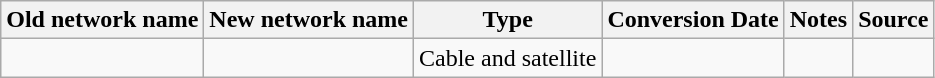<table class="wikitable">
<tr>
<th>Old network name</th>
<th>New network name</th>
<th>Type</th>
<th>Conversion Date</th>
<th>Notes</th>
<th>Source</th>
</tr>
<tr>
<td></td>
<td></td>
<td>Cable and satellite</td>
<td></td>
<td></td>
<td></td>
</tr>
</table>
